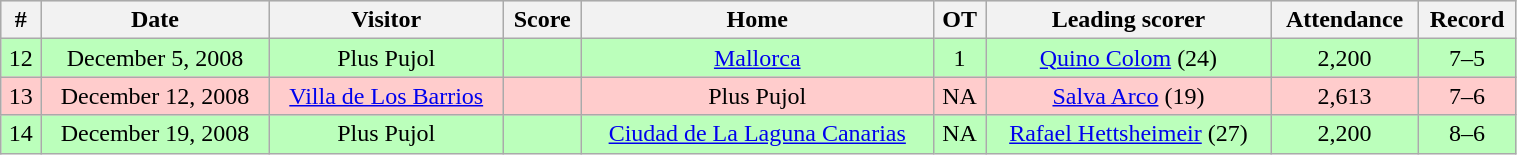<table class="wikitable" width="80%">
<tr align="center"  bgcolor="#dddddd">
<th>#</th>
<th>Date</th>
<th>Visitor</th>
<th>Score</th>
<th>Home</th>
<th>OT</th>
<th>Leading scorer</th>
<th>Attendance</th>
<th>Record</th>
</tr>
<tr align="center" bgcolor="#bbffbb">
<td>12</td>
<td>December 5, 2008</td>
<td>Plus Pujol</td>
<td></td>
<td><a href='#'>Mallorca</a></td>
<td>1</td>
<td><a href='#'>Quino Colom</a> (24)</td>
<td>2,200</td>
<td>7–5</td>
</tr>
<tr align="center" bgcolor="#ffcccc">
<td>13</td>
<td>December 12, 2008</td>
<td><a href='#'>Villa de Los Barrios</a></td>
<td> </td>
<td>Plus Pujol</td>
<td>NA</td>
<td><a href='#'>Salva Arco</a> (19)</td>
<td>2,613</td>
<td>7–6</td>
</tr>
<tr align="center" bgcolor="#bbffbb">
<td>14</td>
<td>December 19, 2008</td>
<td>Plus Pujol</td>
<td> </td>
<td><a href='#'>Ciudad de La Laguna Canarias</a></td>
<td>NA</td>
<td><a href='#'>Rafael Hettsheimeir</a> (27)</td>
<td>2,200</td>
<td>8–6</td>
</tr>
</table>
